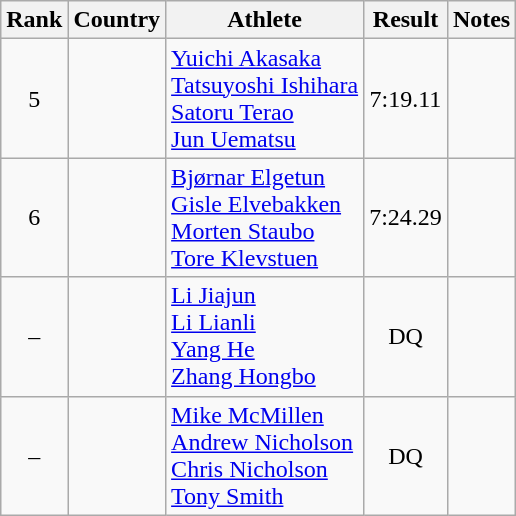<table class="wikitable" style="text-align:center">
<tr>
<th>Rank</th>
<th>Country</th>
<th>Athlete</th>
<th>Result</th>
<th>Notes</th>
</tr>
<tr>
<td>5</td>
<td align=left></td>
<td align=left><a href='#'>Yuichi Akasaka</a> <br> <a href='#'>Tatsuyoshi Ishihara</a> <br> <a href='#'>Satoru Terao</a> <br> <a href='#'>Jun Uematsu</a></td>
<td>7:19.11</td>
<td></td>
</tr>
<tr>
<td>6</td>
<td align=left></td>
<td align=left><a href='#'>Bjørnar Elgetun</a> <br> <a href='#'>Gisle Elvebakken</a> <br> <a href='#'>Morten Staubo</a> <br> <a href='#'>Tore Klevstuen</a></td>
<td>7:24.29</td>
<td></td>
</tr>
<tr>
<td>–</td>
<td align=left></td>
<td align=left><a href='#'>Li Jiajun</a> <br> <a href='#'>Li Lianli</a> <br> <a href='#'>Yang He</a> <br> <a href='#'>Zhang Hongbo</a></td>
<td>DQ</td>
<td></td>
</tr>
<tr>
<td>–</td>
<td align=left></td>
<td align=left><a href='#'>Mike McMillen</a> <br> <a href='#'>Andrew Nicholson</a> <br> <a href='#'>Chris Nicholson</a> <br> <a href='#'>Tony Smith</a></td>
<td>DQ</td>
<td></td>
</tr>
</table>
